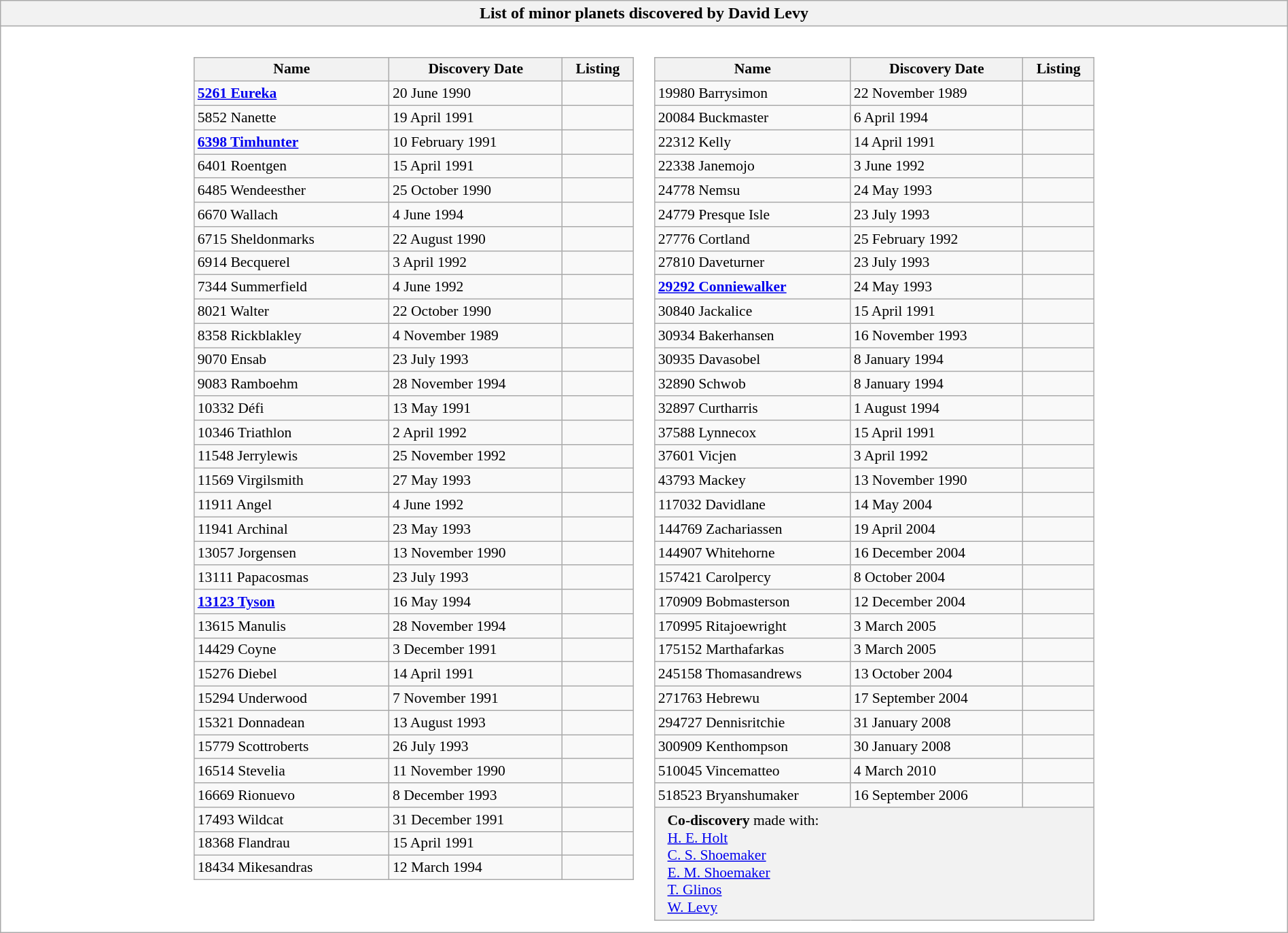<table class="wikitable collapsible collapsed" role="presentation" style="width:100%; background:#ffffff;">
<tr>
<th>List of minor planets discovered by David Levy</th>
</tr>
<tr>
<td align="center"><br><table class="wikitable" style="width: 30em; display:inline-table; margin:8px; text-align:left; font-size:90%">
<tr>
<th scope="col" style="width: 13.5em;">Name</th>
<th scope="col" style="width: 12em;">Discovery Date</th>
<th scope="col" style="width: 4.5em;">Listing</th>
</tr>
<tr>
<td><strong><a href='#'>5261 Eureka</a></strong></td>
<td>20 June 1990</td>
<td> </td>
</tr>
<tr>
<td>5852 Nanette</td>
<td>19 April 1991</td>
<td> </td>
</tr>
<tr>
<td><strong><a href='#'>6398 Timhunter</a></strong></td>
<td>10 February 1991</td>
<td> </td>
</tr>
<tr>
<td>6401 Roentgen</td>
<td>15 April 1991</td>
<td> </td>
</tr>
<tr>
<td>6485 Wendeesther</td>
<td>25 October 1990</td>
<td> </td>
</tr>
<tr>
<td>6670 Wallach</td>
<td>4 June 1994</td>
<td> </td>
</tr>
<tr>
<td>6715 Sheldonmarks</td>
<td>22 August 1990</td>
<td> </td>
</tr>
<tr>
<td>6914 Becquerel</td>
<td>3 April 1992</td>
<td> </td>
</tr>
<tr>
<td>7344 Summerfield</td>
<td>4 June 1992</td>
<td> </td>
</tr>
<tr>
<td>8021 Walter</td>
<td>22 October 1990</td>
<td> </td>
</tr>
<tr>
<td>8358 Rickblakley</td>
<td>4 November 1989</td>
<td> </td>
</tr>
<tr>
<td>9070 Ensab</td>
<td>23 July 1993</td>
<td> </td>
</tr>
<tr>
<td>9083 Ramboehm</td>
<td>28 November 1994</td>
<td> </td>
</tr>
<tr>
<td>10332 Défi</td>
<td>13 May 1991</td>
<td> </td>
</tr>
<tr>
<td>10346 Triathlon</td>
<td>2 April 1992</td>
<td> </td>
</tr>
<tr>
<td>11548 Jerrylewis</td>
<td>25 November 1992</td>
<td> </td>
</tr>
<tr>
<td>11569 Virgilsmith</td>
<td>27 May 1993</td>
<td> </td>
</tr>
<tr>
<td>11911 Angel</td>
<td>4 June 1992</td>
<td> </td>
</tr>
<tr>
<td>11941 Archinal</td>
<td>23 May 1993</td>
<td> </td>
</tr>
<tr>
<td>13057 Jorgensen</td>
<td>13 November 1990</td>
<td> </td>
</tr>
<tr>
<td>13111 Papacosmas</td>
<td>23 July 1993</td>
<td> </td>
</tr>
<tr>
<td><strong><a href='#'>13123 Tyson</a></strong></td>
<td>16 May 1994</td>
<td> </td>
</tr>
<tr>
<td>13615 Manulis</td>
<td>28 November 1994</td>
<td> </td>
</tr>
<tr>
<td>14429 Coyne</td>
<td>3 December 1991</td>
<td> </td>
</tr>
<tr>
<td>15276 Diebel</td>
<td>14 April 1991</td>
<td> </td>
</tr>
<tr>
<td>15294 Underwood</td>
<td>7 November 1991</td>
<td> </td>
</tr>
<tr>
<td>15321 Donnadean</td>
<td>13 August 1993</td>
<td> </td>
</tr>
<tr>
<td>15779 Scottroberts</td>
<td>26 July 1993</td>
<td> </td>
</tr>
<tr>
<td>16514 Stevelia</td>
<td>11 November 1990</td>
<td> </td>
</tr>
<tr>
<td>16669 Rionuevo</td>
<td>8 December 1993</td>
<td> </td>
</tr>
<tr>
<td>17493 Wildcat</td>
<td>31 December 1991</td>
<td> </td>
</tr>
<tr>
<td>18368 Flandrau</td>
<td>15 April 1991</td>
<td> </td>
</tr>
<tr>
<td>18434 Mikesandras</td>
<td>12 March 1994</td>
<td> </td>
</tr>
</table>
<table class="wikitable" style="width: 30em; display:inline-table; margin:8px; text-align:left; font-size:90%">
<tr>
<th scope="col" style="width: 13.5em;">Name</th>
<th scope="col" style="width: 12em;">Discovery Date</th>
<th scope="col" style="width: 4.5em;">Listing</th>
</tr>
<tr>
<td>19980 Barrysimon</td>
<td>22 November 1989</td>
<td> </td>
</tr>
<tr>
<td>20084 Buckmaster</td>
<td>6 April 1994</td>
<td> </td>
</tr>
<tr>
<td>22312 Kelly</td>
<td>14 April 1991</td>
<td> </td>
</tr>
<tr>
<td>22338 Janemojo</td>
<td>3 June 1992</td>
<td> </td>
</tr>
<tr>
<td>24778 Nemsu</td>
<td>24 May 1993</td>
<td> </td>
</tr>
<tr>
<td>24779 Presque Isle</td>
<td>23 July 1993</td>
<td> </td>
</tr>
<tr>
<td>27776 Cortland</td>
<td>25 February 1992</td>
<td> </td>
</tr>
<tr>
<td>27810 Daveturner</td>
<td>23 July 1993</td>
<td> </td>
</tr>
<tr>
<td><strong><a href='#'>29292 Conniewalker</a></strong></td>
<td>24 May 1993</td>
<td> </td>
</tr>
<tr>
<td>30840 Jackalice</td>
<td>15 April 1991</td>
<td> </td>
</tr>
<tr>
<td>30934 Bakerhansen</td>
<td>16 November 1993</td>
<td> </td>
</tr>
<tr>
<td>30935 Davasobel</td>
<td>8 January 1994</td>
<td> </td>
</tr>
<tr>
<td>32890 Schwob</td>
<td>8 January 1994</td>
<td> </td>
</tr>
<tr>
<td>32897 Curtharris</td>
<td>1 August 1994</td>
<td> </td>
</tr>
<tr>
<td>37588 Lynnecox</td>
<td>15 April 1991</td>
<td> </td>
</tr>
<tr>
<td>37601 Vicjen</td>
<td>3 April 1992</td>
<td> </td>
</tr>
<tr>
<td>43793 Mackey</td>
<td>13 November 1990</td>
<td> </td>
</tr>
<tr>
<td>117032 Davidlane</td>
<td>14 May 2004</td>
<td> </td>
</tr>
<tr>
<td>144769 Zachariassen</td>
<td>19 April 2004</td>
<td> </td>
</tr>
<tr>
<td>144907 Whitehorne</td>
<td>16 December 2004</td>
<td> </td>
</tr>
<tr>
<td>157421 Carolpercy</td>
<td>8 October 2004</td>
<td> </td>
</tr>
<tr>
<td>170909 Bobmasterson</td>
<td>12 December 2004</td>
<td> </td>
</tr>
<tr>
<td>170995 Ritajoewright</td>
<td>3 March 2005</td>
<td> </td>
</tr>
<tr>
<td>175152 Marthafarkas</td>
<td>3 March 2005</td>
<td> </td>
</tr>
<tr>
<td>245158 Thomasandrews</td>
<td>13 October 2004</td>
<td> </td>
</tr>
<tr>
<td>271763 Hebrewu</td>
<td>17 September 2004</td>
<td> </td>
</tr>
<tr>
<td>294727 Dennisritchie</td>
<td>31 January 2008</td>
<td> </td>
</tr>
<tr>
<td>300909 Kenthompson</td>
<td>30 January 2008</td>
<td> </td>
</tr>
<tr>
<td>510045 Vincematteo</td>
<td>4 March 2010</td>
<td> </td>
</tr>
<tr>
<td>518523 Bryanshumaker</td>
<td>16 September 2006</td>
<td> </td>
</tr>
<tr>
<th colspan=3 style="font-weight: normal; text-align: left; padding: 4px 12px;"><strong>Co-discovery</strong> made with:<br> <a href='#'>H. E. Holt</a><br> <a href='#'>C. S. Shoemaker</a><br> <a href='#'>E. M. Shoemaker</a><br> <a href='#'>T. Glinos</a><br> <a href='#'>W. Levy</a></th>
</tr>
</table>
</td>
</tr>
</table>
